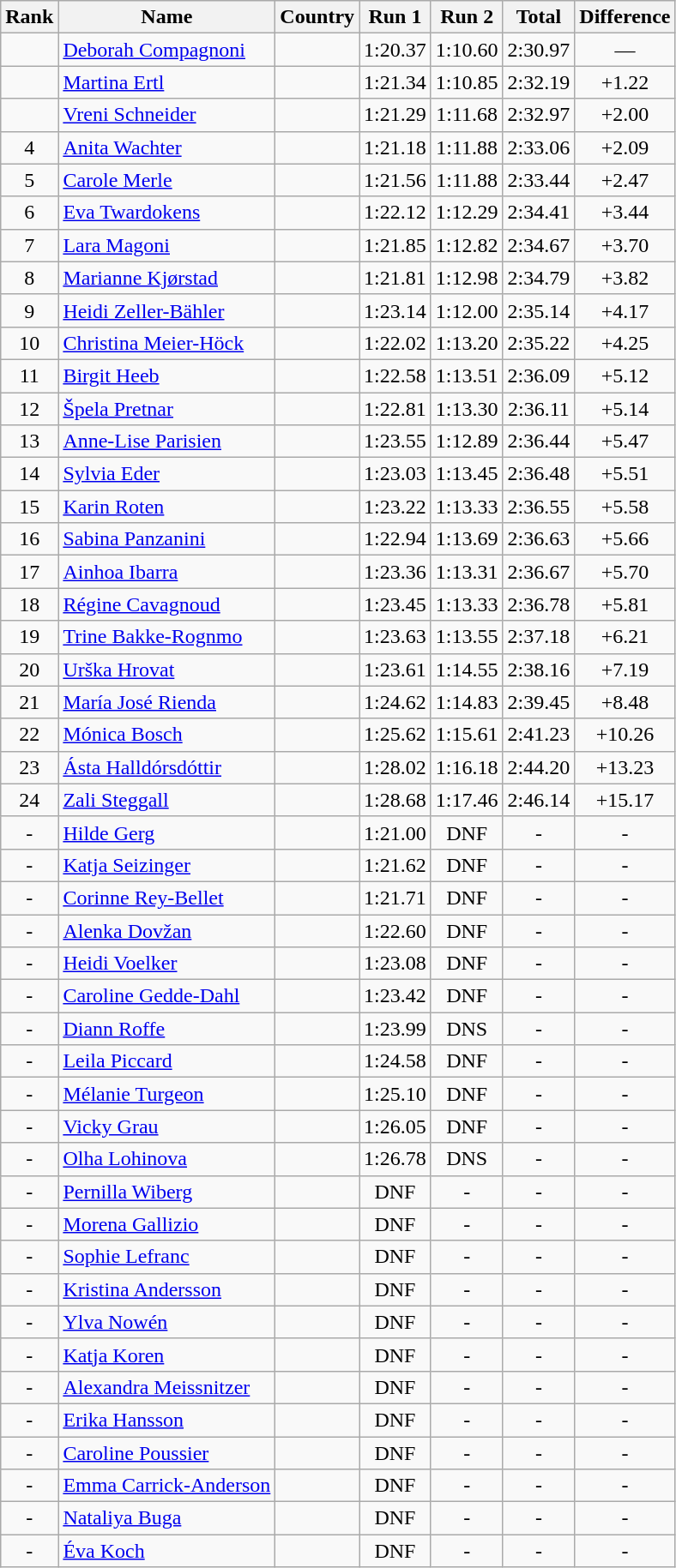<table class="wikitable sortable" style="text-align:center">
<tr>
<th>Rank</th>
<th>  Name</th>
<th>Country</th>
<th>Run 1</th>
<th>Run 2</th>
<th>Total</th>
<th>Difference</th>
</tr>
<tr>
<td></td>
<td align=left><a href='#'>Deborah Compagnoni</a></td>
<td align=left></td>
<td>1:20.37</td>
<td>1:10.60</td>
<td>2:30.97</td>
<td>—</td>
</tr>
<tr>
<td></td>
<td align=left><a href='#'>Martina Ertl</a></td>
<td align=left></td>
<td>1:21.34</td>
<td>1:10.85</td>
<td>2:32.19</td>
<td>+1.22</td>
</tr>
<tr>
<td></td>
<td align=left><a href='#'>Vreni Schneider</a></td>
<td align=left></td>
<td>1:21.29</td>
<td>1:11.68</td>
<td>2:32.97</td>
<td>+2.00</td>
</tr>
<tr>
<td>4</td>
<td align=left><a href='#'>Anita Wachter</a></td>
<td align=left></td>
<td>1:21.18</td>
<td>1:11.88</td>
<td>2:33.06</td>
<td>+2.09</td>
</tr>
<tr>
<td>5</td>
<td align=left><a href='#'>Carole Merle</a></td>
<td align=left></td>
<td>1:21.56</td>
<td>1:11.88</td>
<td>2:33.44</td>
<td>+2.47</td>
</tr>
<tr>
<td>6</td>
<td align=left><a href='#'>Eva Twardokens</a></td>
<td align=left></td>
<td>1:22.12</td>
<td>1:12.29</td>
<td>2:34.41</td>
<td>+3.44</td>
</tr>
<tr>
<td>7</td>
<td align=left><a href='#'>Lara Magoni</a></td>
<td align=left></td>
<td>1:21.85</td>
<td>1:12.82</td>
<td>2:34.67</td>
<td>+3.70</td>
</tr>
<tr>
<td>8</td>
<td align=left><a href='#'>Marianne Kjørstad</a></td>
<td align=left></td>
<td>1:21.81</td>
<td>1:12.98</td>
<td>2:34.79</td>
<td>+3.82</td>
</tr>
<tr>
<td>9</td>
<td align=left><a href='#'>Heidi Zeller-Bähler</a></td>
<td align=left></td>
<td>1:23.14</td>
<td>1:12.00</td>
<td>2:35.14</td>
<td>+4.17</td>
</tr>
<tr>
<td>10</td>
<td align=left><a href='#'>Christina Meier-Höck</a></td>
<td align=left></td>
<td>1:22.02</td>
<td>1:13.20</td>
<td>2:35.22</td>
<td>+4.25</td>
</tr>
<tr>
<td>11</td>
<td align=left><a href='#'>Birgit Heeb</a></td>
<td align=left></td>
<td>1:22.58</td>
<td>1:13.51</td>
<td>2:36.09</td>
<td>+5.12</td>
</tr>
<tr>
<td>12</td>
<td align=left><a href='#'>Špela Pretnar</a></td>
<td align=left></td>
<td>1:22.81</td>
<td>1:13.30</td>
<td>2:36.11</td>
<td>+5.14</td>
</tr>
<tr>
<td>13</td>
<td align=left><a href='#'>Anne-Lise Parisien</a></td>
<td align=left></td>
<td>1:23.55</td>
<td>1:12.89</td>
<td>2:36.44</td>
<td>+5.47</td>
</tr>
<tr>
<td>14</td>
<td align=left><a href='#'>Sylvia Eder</a></td>
<td align=left></td>
<td>1:23.03</td>
<td>1:13.45</td>
<td>2:36.48</td>
<td>+5.51</td>
</tr>
<tr>
<td>15</td>
<td align=left><a href='#'>Karin Roten</a></td>
<td align=left></td>
<td>1:23.22</td>
<td>1:13.33</td>
<td>2:36.55</td>
<td>+5.58</td>
</tr>
<tr>
<td>16</td>
<td align=left><a href='#'>Sabina Panzanini</a></td>
<td align=left></td>
<td>1:22.94</td>
<td>1:13.69</td>
<td>2:36.63</td>
<td>+5.66</td>
</tr>
<tr>
<td>17</td>
<td align=left><a href='#'>Ainhoa Ibarra</a></td>
<td align=left></td>
<td>1:23.36</td>
<td>1:13.31</td>
<td>2:36.67</td>
<td>+5.70</td>
</tr>
<tr>
<td>18</td>
<td align=left><a href='#'>Régine Cavagnoud</a></td>
<td align=left></td>
<td>1:23.45</td>
<td>1:13.33</td>
<td>2:36.78</td>
<td>+5.81</td>
</tr>
<tr>
<td>19</td>
<td align=left><a href='#'>Trine Bakke-Rognmo</a></td>
<td align=left></td>
<td>1:23.63</td>
<td>1:13.55</td>
<td>2:37.18</td>
<td>+6.21</td>
</tr>
<tr>
<td>20</td>
<td align=left><a href='#'>Urška Hrovat</a></td>
<td align=left></td>
<td>1:23.61</td>
<td>1:14.55</td>
<td>2:38.16</td>
<td>+7.19</td>
</tr>
<tr>
<td>21</td>
<td align=left><a href='#'>María José Rienda</a></td>
<td align=left></td>
<td>1:24.62</td>
<td>1:14.83</td>
<td>2:39.45</td>
<td>+8.48</td>
</tr>
<tr>
<td>22</td>
<td align=left><a href='#'>Mónica Bosch</a></td>
<td align=left></td>
<td>1:25.62</td>
<td>1:15.61</td>
<td>2:41.23</td>
<td>+10.26</td>
</tr>
<tr>
<td>23</td>
<td align=left><a href='#'>Ásta Halldórsdóttir</a></td>
<td align=left></td>
<td>1:28.02</td>
<td>1:16.18</td>
<td>2:44.20</td>
<td>+13.23</td>
</tr>
<tr>
<td>24</td>
<td align=left><a href='#'>Zali Steggall</a></td>
<td align=left></td>
<td>1:28.68</td>
<td>1:17.46</td>
<td>2:46.14</td>
<td>+15.17</td>
</tr>
<tr>
<td>-</td>
<td align=left><a href='#'>Hilde Gerg</a></td>
<td align=left></td>
<td>1:21.00</td>
<td>DNF</td>
<td>-</td>
<td>-</td>
</tr>
<tr>
<td>-</td>
<td align=left><a href='#'>Katja Seizinger</a></td>
<td align=left></td>
<td>1:21.62</td>
<td>DNF</td>
<td>-</td>
<td>-</td>
</tr>
<tr>
<td>-</td>
<td align=left><a href='#'>Corinne Rey-Bellet</a></td>
<td align=left></td>
<td>1:21.71</td>
<td>DNF</td>
<td>-</td>
<td>-</td>
</tr>
<tr>
<td>-</td>
<td align=left><a href='#'>Alenka Dovžan</a></td>
<td align=left></td>
<td>1:22.60</td>
<td>DNF</td>
<td>-</td>
<td>-</td>
</tr>
<tr>
<td>-</td>
<td align=left><a href='#'>Heidi Voelker</a></td>
<td align=left></td>
<td>1:23.08</td>
<td>DNF</td>
<td>-</td>
<td>-</td>
</tr>
<tr>
<td>-</td>
<td align=left><a href='#'>Caroline Gedde-Dahl</a></td>
<td align=left></td>
<td>1:23.42</td>
<td>DNF</td>
<td>-</td>
<td>-</td>
</tr>
<tr>
<td>-</td>
<td align=left><a href='#'>Diann Roffe</a></td>
<td align=left></td>
<td>1:23.99</td>
<td>DNS</td>
<td>-</td>
<td>-</td>
</tr>
<tr>
<td>-</td>
<td align=left><a href='#'>Leila Piccard</a></td>
<td align=left></td>
<td>1:24.58</td>
<td>DNF</td>
<td>-</td>
<td>-</td>
</tr>
<tr>
<td>-</td>
<td align=left><a href='#'>Mélanie Turgeon</a></td>
<td align=left></td>
<td>1:25.10</td>
<td>DNF</td>
<td>-</td>
<td>-</td>
</tr>
<tr>
<td>-</td>
<td align=left><a href='#'>Vicky Grau</a></td>
<td align=left></td>
<td>1:26.05</td>
<td>DNF</td>
<td>-</td>
<td>-</td>
</tr>
<tr>
<td>-</td>
<td align=left><a href='#'>Olha Lohinova</a></td>
<td align=left></td>
<td>1:26.78</td>
<td>DNS</td>
<td>-</td>
<td>-</td>
</tr>
<tr>
<td>-</td>
<td align=left><a href='#'>Pernilla Wiberg</a></td>
<td align=left></td>
<td>DNF</td>
<td>-</td>
<td>-</td>
<td>-</td>
</tr>
<tr>
<td>-</td>
<td align=left><a href='#'>Morena Gallizio</a></td>
<td align=left></td>
<td>DNF</td>
<td>-</td>
<td>-</td>
<td>-</td>
</tr>
<tr>
<td>-</td>
<td align=left><a href='#'>Sophie Lefranc</a></td>
<td align=left></td>
<td>DNF</td>
<td>-</td>
<td>-</td>
<td>-</td>
</tr>
<tr>
<td>-</td>
<td align=left><a href='#'>Kristina Andersson</a></td>
<td align=left></td>
<td>DNF</td>
<td>-</td>
<td>-</td>
<td>-</td>
</tr>
<tr>
<td>-</td>
<td align=left><a href='#'>Ylva Nowén</a></td>
<td align=left></td>
<td>DNF</td>
<td>-</td>
<td>-</td>
<td>-</td>
</tr>
<tr>
<td>-</td>
<td align=left><a href='#'>Katja Koren</a></td>
<td align=left></td>
<td>DNF</td>
<td>-</td>
<td>-</td>
<td>-</td>
</tr>
<tr>
<td>-</td>
<td align=left><a href='#'>Alexandra Meissnitzer</a></td>
<td align=left></td>
<td>DNF</td>
<td>-</td>
<td>-</td>
<td>-</td>
</tr>
<tr>
<td>-</td>
<td align=left><a href='#'>Erika Hansson</a></td>
<td align=left></td>
<td>DNF</td>
<td>-</td>
<td>-</td>
<td>-</td>
</tr>
<tr>
<td>-</td>
<td align=left><a href='#'>Caroline Poussier</a></td>
<td align=left></td>
<td>DNF</td>
<td>-</td>
<td>-</td>
<td>-</td>
</tr>
<tr>
<td>-</td>
<td align=left><a href='#'>Emma Carrick-Anderson</a></td>
<td align=left></td>
<td>DNF</td>
<td>-</td>
<td>-</td>
<td>-</td>
</tr>
<tr>
<td>-</td>
<td align=left><a href='#'>Nataliya Buga</a></td>
<td align=left></td>
<td>DNF</td>
<td>-</td>
<td>-</td>
<td>-</td>
</tr>
<tr>
<td>-</td>
<td align=left><a href='#'>Éva Koch</a></td>
<td align=left></td>
<td>DNF</td>
<td>-</td>
<td>-</td>
<td>-</td>
</tr>
</table>
